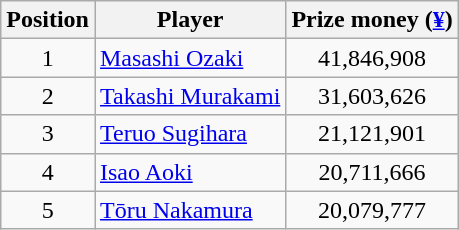<table class="wikitable">
<tr>
<th>Position</th>
<th>Player</th>
<th>Prize money (<a href='#'>¥</a>)</th>
</tr>
<tr>
<td align=center>1</td>
<td> <a href='#'>Masashi Ozaki</a></td>
<td align=center>41,846,908</td>
</tr>
<tr>
<td align=center>2</td>
<td> <a href='#'>Takashi Murakami</a></td>
<td align=center>31,603,626</td>
</tr>
<tr>
<td align=center>3</td>
<td> <a href='#'>Teruo Sugihara</a></td>
<td align=center>21,121,901</td>
</tr>
<tr>
<td align=center>4</td>
<td> <a href='#'>Isao Aoki</a></td>
<td align=center>20,711,666</td>
</tr>
<tr>
<td align=center>5</td>
<td> <a href='#'>Tōru Nakamura</a></td>
<td align=center>20,079,777</td>
</tr>
</table>
